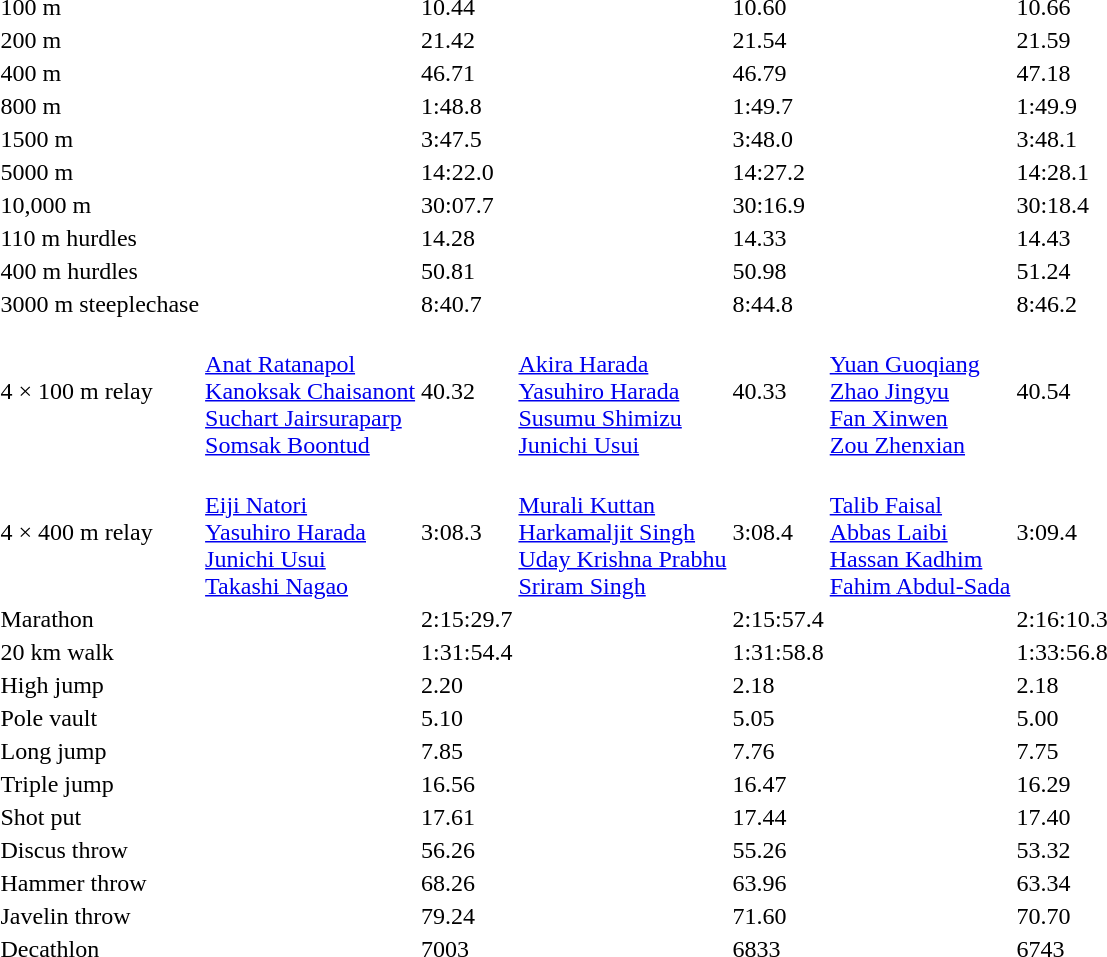<table>
<tr>
<td>100 m<br></td>
<td></td>
<td>10.44</td>
<td></td>
<td>10.60</td>
<td></td>
<td>10.66</td>
</tr>
<tr>
<td>200 m<br></td>
<td></td>
<td>21.42</td>
<td></td>
<td>21.54</td>
<td></td>
<td>21.59</td>
</tr>
<tr>
<td>400 m<br></td>
<td></td>
<td>46.71</td>
<td></td>
<td>46.79</td>
<td></td>
<td>47.18</td>
</tr>
<tr>
<td>800 m<br></td>
<td></td>
<td>1:48.8</td>
<td></td>
<td>1:49.7</td>
<td></td>
<td>1:49.9</td>
</tr>
<tr>
<td>1500 m<br></td>
<td></td>
<td>3:47.5</td>
<td></td>
<td>3:48.0</td>
<td></td>
<td>3:48.1</td>
</tr>
<tr>
<td>5000 m<br></td>
<td></td>
<td>14:22.0</td>
<td></td>
<td>14:27.2</td>
<td></td>
<td>14:28.1</td>
</tr>
<tr>
<td>10,000 m<br></td>
<td></td>
<td>30:07.7</td>
<td></td>
<td>30:16.9</td>
<td></td>
<td>30:18.4</td>
</tr>
<tr>
<td>110 m hurdles<br></td>
<td></td>
<td>14.28</td>
<td></td>
<td>14.33</td>
<td></td>
<td>14.43</td>
</tr>
<tr>
<td>400 m hurdles<br></td>
<td></td>
<td>50.81<br></td>
<td></td>
<td>50.98</td>
<td></td>
<td>51.24</td>
</tr>
<tr>
<td>3000 m steeplechase<br></td>
<td></td>
<td>8:40.7<br></td>
<td></td>
<td>8:44.8</td>
<td></td>
<td>8:46.2</td>
</tr>
<tr>
<td>4 × 100 m relay<br></td>
<td><br><a href='#'>Anat Ratanapol</a><br><a href='#'>Kanoksak Chaisanont</a><br><a href='#'>Suchart Jairsuraparp</a><br><a href='#'>Somsak Boontud</a></td>
<td>40.32</td>
<td><br><a href='#'>Akira Harada</a><br><a href='#'>Yasuhiro Harada</a><br><a href='#'>Susumu Shimizu</a><br><a href='#'>Junichi Usui</a></td>
<td>40.33</td>
<td><br><a href='#'>Yuan Guoqiang</a><br><a href='#'>Zhao Jingyu</a><br><a href='#'>Fan Xinwen</a><br><a href='#'>Zou Zhenxian</a></td>
<td>40.54</td>
</tr>
<tr>
<td>4 × 400 m relay<br></td>
<td><br><a href='#'>Eiji Natori</a><br><a href='#'>Yasuhiro Harada</a><br><a href='#'>Junichi Usui</a><br><a href='#'>Takashi Nagao</a></td>
<td>3:08.3</td>
<td><br><a href='#'>Murali Kuttan</a><br><a href='#'>Harkamaljit Singh</a><br><a href='#'>Uday Krishna Prabhu</a><br><a href='#'>Sriram Singh</a></td>
<td>3:08.4</td>
<td><br><a href='#'>Talib Faisal</a><br><a href='#'>Abbas Laibi</a><br><a href='#'>Hassan Kadhim</a><br><a href='#'>Fahim Abdul-Sada</a></td>
<td>3:09.4</td>
</tr>
<tr>
<td>Marathon<br></td>
<td></td>
<td>2:15:29.7<br></td>
<td></td>
<td>2:15:57.4</td>
<td></td>
<td>2:16:10.3</td>
</tr>
<tr>
<td>20 km walk<br></td>
<td></td>
<td>1:31:54.4<br></td>
<td></td>
<td>1:31:58.8</td>
<td></td>
<td>1:33:56.8</td>
</tr>
<tr>
<td>High jump<br></td>
<td></td>
<td>2.20</td>
<td></td>
<td>2.18</td>
<td></td>
<td>2.18</td>
</tr>
<tr>
<td>Pole vault<br></td>
<td></td>
<td>5.10<br></td>
<td></td>
<td>5.05</td>
<td></td>
<td>5.00</td>
</tr>
<tr>
<td>Long jump<br></td>
<td></td>
<td>7.85</td>
<td></td>
<td>7.76</td>
<td></td>
<td>7.75</td>
</tr>
<tr>
<td>Triple jump<br></td>
<td></td>
<td>16.56<br></td>
<td></td>
<td>16.47</td>
<td></td>
<td>16.29</td>
</tr>
<tr>
<td>Shot put<br></td>
<td></td>
<td>17.61</td>
<td></td>
<td>17.44</td>
<td></td>
<td>17.40</td>
</tr>
<tr>
<td>Discus throw<br></td>
<td></td>
<td>56.26</td>
<td></td>
<td>55.26</td>
<td></td>
<td>53.32</td>
</tr>
<tr>
<td>Hammer throw<br></td>
<td></td>
<td>68.26<br></td>
<td></td>
<td>63.96</td>
<td></td>
<td>63.34</td>
</tr>
<tr>
<td>Javelin throw<br></td>
<td></td>
<td>79.24<br></td>
<td></td>
<td>71.60</td>
<td></td>
<td>70.70</td>
</tr>
<tr>
<td>Decathlon<br></td>
<td></td>
<td>7003</td>
<td></td>
<td>6833</td>
<td></td>
<td>6743</td>
</tr>
</table>
